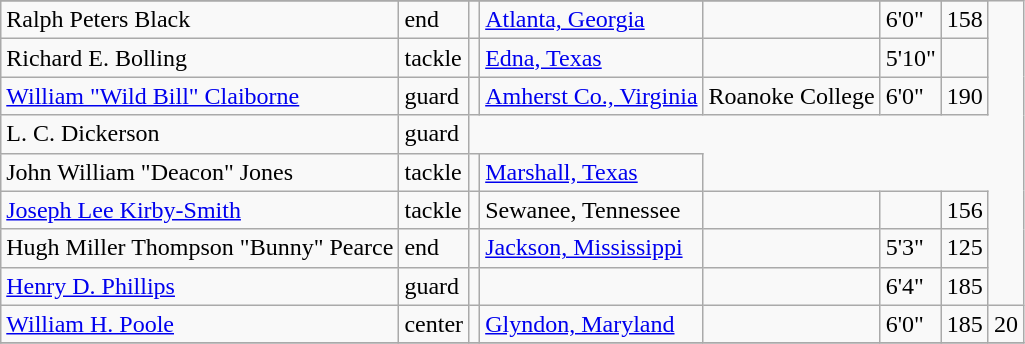<table class="wikitable">
<tr>
</tr>
<tr>
<td>Ralph Peters Black</td>
<td>end</td>
<td></td>
<td><a href='#'>Atlanta, Georgia</a></td>
<td></td>
<td>6'0"</td>
<td>158</td>
</tr>
<tr>
<td>Richard E. Bolling</td>
<td>tackle</td>
<td></td>
<td><a href='#'>Edna, Texas</a></td>
<td></td>
<td>5'10"</td>
<td></td>
</tr>
<tr>
<td><a href='#'>William "Wild Bill" Claiborne</a></td>
<td>guard</td>
<td></td>
<td><a href='#'>Amherst Co., Virginia</a></td>
<td>Roanoke College</td>
<td>6'0"</td>
<td>190</td>
</tr>
<tr>
<td>L. C. Dickerson</td>
<td>guard</td>
</tr>
<tr>
<td>John William "Deacon" Jones</td>
<td>tackle</td>
<td></td>
<td><a href='#'>Marshall, Texas</a></td>
</tr>
<tr>
<td><a href='#'>Joseph Lee Kirby-Smith</a></td>
<td>tackle</td>
<td></td>
<td>Sewanee, Tennessee</td>
<td></td>
<td></td>
<td>156</td>
</tr>
<tr>
<td>Hugh Miller Thompson "Bunny" Pearce</td>
<td>end</td>
<td></td>
<td><a href='#'>Jackson, Mississippi</a></td>
<td></td>
<td>5'3"</td>
<td>125</td>
</tr>
<tr>
<td><a href='#'>Henry D. Phillips</a></td>
<td>guard</td>
<td></td>
<td></td>
<td></td>
<td>6'4"</td>
<td>185</td>
</tr>
<tr>
<td><a href='#'>William H. Poole</a></td>
<td>center</td>
<td></td>
<td><a href='#'>Glyndon, Maryland</a></td>
<td></td>
<td>6'0"</td>
<td>185</td>
<td>20</td>
</tr>
<tr>
</tr>
</table>
